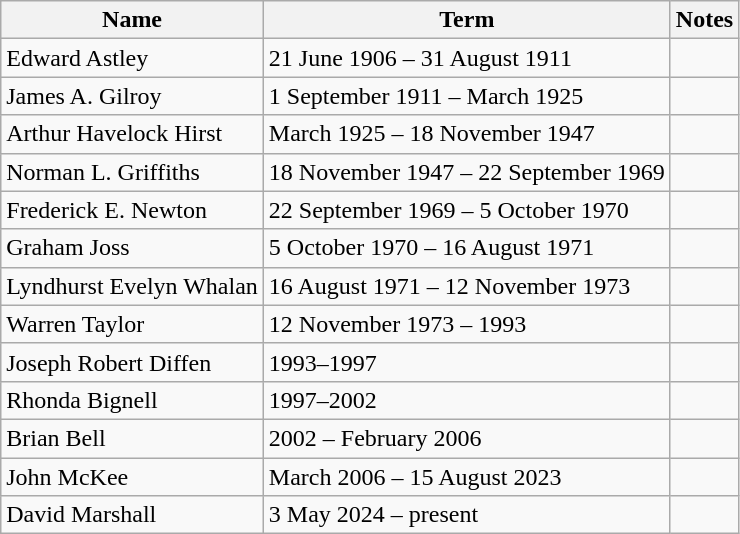<table class="wikitable">
<tr>
<th>Name</th>
<th>Term</th>
<th>Notes</th>
</tr>
<tr>
<td>Edward Astley</td>
<td>21 June 1906 – 31 August 1911</td>
<td></td>
</tr>
<tr>
<td>James A. Gilroy</td>
<td>1 September 1911 – March 1925</td>
<td></td>
</tr>
<tr>
<td>Arthur Havelock Hirst</td>
<td>March 1925 – 18 November 1947</td>
<td></td>
</tr>
<tr>
<td>Norman L. Griffiths</td>
<td>18 November 1947 – 22 September 1969</td>
<td></td>
</tr>
<tr>
<td>Frederick E. Newton</td>
<td>22 September 1969 – 5 October 1970</td>
<td></td>
</tr>
<tr>
<td>Graham Joss</td>
<td>5 October 1970 – 16 August 1971</td>
<td></td>
</tr>
<tr>
<td>Lyndhurst Evelyn Whalan</td>
<td>16 August 1971 – 12 November 1973</td>
<td></td>
</tr>
<tr>
<td>Warren Taylor</td>
<td>12 November 1973 – 1993</td>
<td></td>
</tr>
<tr>
<td>Joseph Robert Diffen</td>
<td>1993–1997</td>
<td></td>
</tr>
<tr>
<td>Rhonda Bignell</td>
<td>1997–2002</td>
<td></td>
</tr>
<tr>
<td>Brian Bell</td>
<td>2002 – February 2006</td>
<td></td>
</tr>
<tr>
<td>John McKee</td>
<td>March 2006 – 15 August 2023</td>
<td></td>
</tr>
<tr>
<td>David Marshall</td>
<td>3 May 2024 – present</td>
<td></td>
</tr>
</table>
